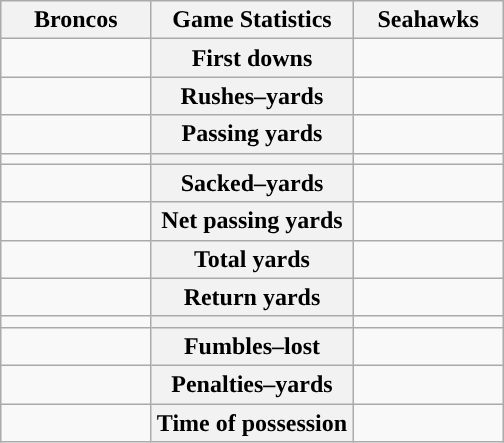<table class="wikitable" style="margin: 1em auto 1em auto">
<tr>
<th style="width:30%;">Broncos</th>
<th style="width:40%;">Game Statistics</th>
<th style="width:30%;">Seahawks</th>
</tr>
<tr>
<td style="text-align:right;"></td>
<th>First downs</th>
<td></td>
</tr>
<tr>
<td style="text-align:right;"></td>
<th>Rushes–yards</th>
<td></td>
</tr>
<tr>
<td style="text-align:right;"></td>
<th>Passing yards</th>
<td></td>
</tr>
<tr>
<td style="text-align:right;"></td>
<th></th>
<td></td>
</tr>
<tr>
<td style="text-align:right;"></td>
<th>Sacked–yards</th>
<td></td>
</tr>
<tr>
<td style="text-align:right;"></td>
<th>Net passing yards</th>
<td></td>
</tr>
<tr>
<td style="text-align:right;"></td>
<th>Total yards</th>
<td></td>
</tr>
<tr>
<td style="text-align:right;"></td>
<th>Return yards</th>
<td></td>
</tr>
<tr>
<td style="text-align:right;"></td>
<th></th>
<td></td>
</tr>
<tr>
<td style="text-align:right;"></td>
<th>Fumbles–lost</th>
<td></td>
</tr>
<tr>
<td style="text-align:right;"></td>
<th>Penalties–yards</th>
<td></td>
</tr>
<tr>
<td style="text-align:right;"></td>
<th>Time of possession</th>
<td></td>
</tr>
</table>
